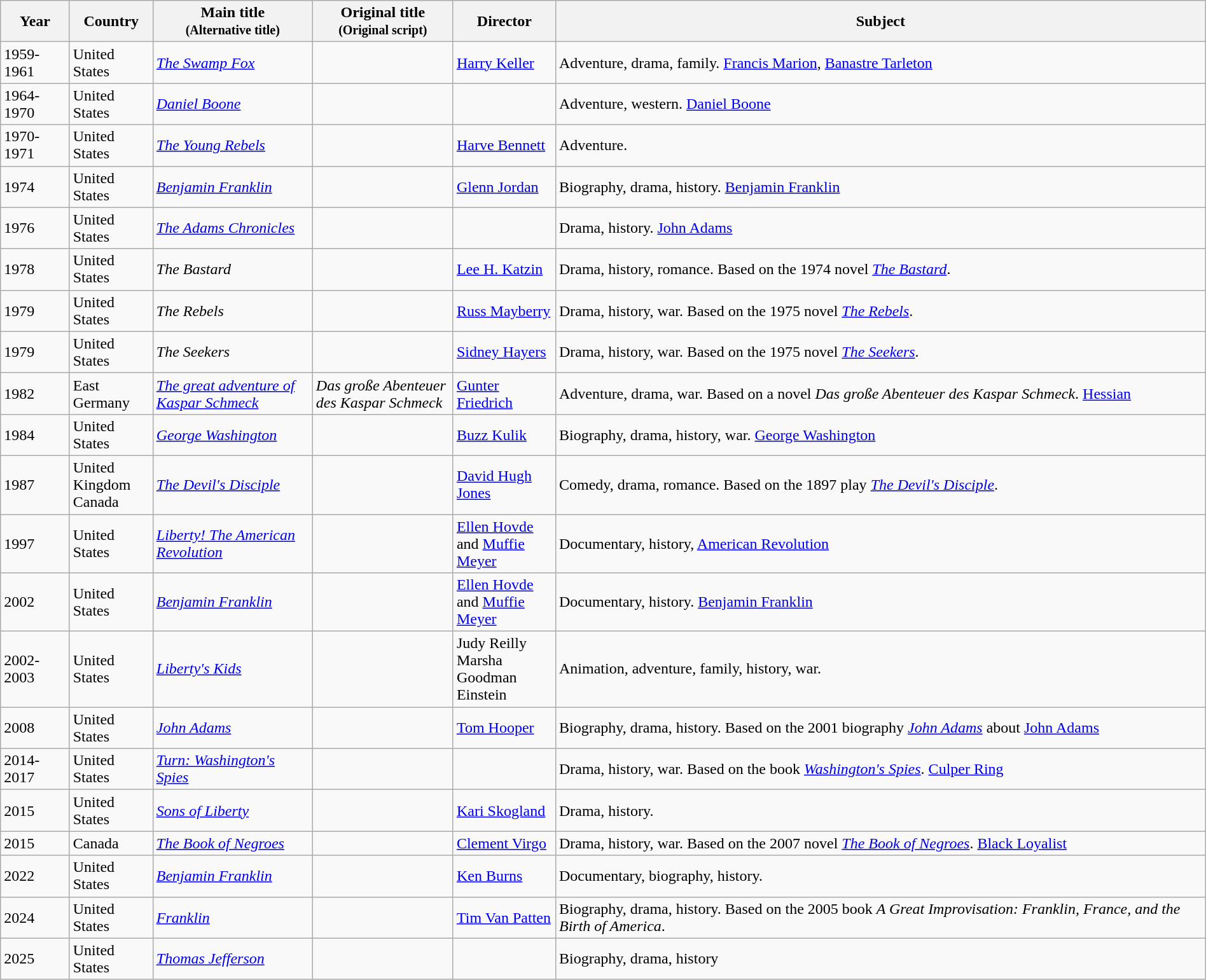<table class="wikitable sortable" style="width:100%;">
<tr>
<th>Year</th>
<th width= 80>Country</th>
<th class="unsortable" style="width:160px;">Main title<br><small>(Alternative title)</small></th>
<th class="unsortable" style="width:140px;">Original title<br><small>(Original script)</small></th>
<th width=100>Director</th>
<th class="unsortable">Subject</th>
</tr>
<tr>
<td>1959-1961</td>
<td>United States</td>
<td><em><a href='#'>The Swamp Fox</a></em></td>
<td></td>
<td><a href='#'>Harry Keller</a></td>
<td>Adventure, drama, family. <a href='#'>Francis Marion</a>, <a href='#'>Banastre Tarleton</a></td>
</tr>
<tr>
<td>1964-1970</td>
<td>United States</td>
<td><em><a href='#'>Daniel Boone</a></em></td>
<td></td>
<td></td>
<td>Adventure, western. <a href='#'>Daniel Boone</a></td>
</tr>
<tr>
<td>1970-1971</td>
<td>United States</td>
<td><em><a href='#'>The Young Rebels</a></em></td>
<td></td>
<td><a href='#'>Harve Bennett</a></td>
<td>Adventure.</td>
</tr>
<tr>
<td>1974</td>
<td>United States</td>
<td><em><a href='#'>Benjamin Franklin</a></em></td>
<td></td>
<td><a href='#'>Glenn Jordan</a></td>
<td>Biography, drama, history. <a href='#'>Benjamin Franklin</a></td>
</tr>
<tr>
<td>1976</td>
<td>United States</td>
<td><em><a href='#'>The Adams Chronicles</a></em></td>
<td></td>
<td></td>
<td>Drama, history. <a href='#'>John Adams</a></td>
</tr>
<tr>
<td>1978</td>
<td>United States</td>
<td><em>The Bastard</em></td>
<td></td>
<td><a href='#'>Lee H. Katzin</a></td>
<td>Drama, history, romance. Based on the 1974 novel <em><a href='#'>The Bastard</a></em>.</td>
</tr>
<tr>
<td>1979</td>
<td>United States</td>
<td><em>The Rebels</em></td>
<td></td>
<td><a href='#'>Russ Mayberry</a></td>
<td>Drama, history, war. Based on the 1975 novel <em><a href='#'>The Rebels</a></em>.</td>
</tr>
<tr>
<td>1979</td>
<td>United States</td>
<td><em>The Seekers</em></td>
<td></td>
<td><a href='#'>Sidney Hayers</a></td>
<td>Drama, history, war. Based on the 1975 novel <em><a href='#'>The Seekers</a></em>.</td>
</tr>
<tr>
<td>1982</td>
<td>East Germany</td>
<td><em><a href='#'>The great adventure of Kaspar Schmeck</a></em></td>
<td><em>Das große Abenteuer des Kaspar Schmeck</em></td>
<td><a href='#'>Gunter Friedrich</a></td>
<td>Adventure, drama, war. Based on a novel <em>Das große Abenteuer des Kaspar Schmeck</em>. <a href='#'>Hessian</a></td>
</tr>
<tr>
<td>1984</td>
<td>United States</td>
<td><em><a href='#'>George Washington</a></em></td>
<td></td>
<td><a href='#'>Buzz Kulik</a></td>
<td>Biography, drama, history, war. <a href='#'>George Washington</a></td>
</tr>
<tr>
<td>1987</td>
<td>United Kingdom<br>Canada</td>
<td><em><a href='#'>The Devil's Disciple</a></em></td>
<td></td>
<td><a href='#'>David Hugh Jones</a></td>
<td>Comedy, drama, romance. Based on the 1897 play <em><a href='#'>The Devil's Disciple</a></em>.</td>
</tr>
<tr>
<td>1997</td>
<td>United States</td>
<td><em><a href='#'>Liberty! The American Revolution</a></em></td>
<td></td>
<td><a href='#'>Ellen Hovde</a> and <a href='#'>Muffie Meyer</a></td>
<td>Documentary, history, <a href='#'>American Revolution</a></td>
</tr>
<tr>
<td>2002</td>
<td>United States</td>
<td><em><a href='#'>Benjamin Franklin</a></em></td>
<td></td>
<td><a href='#'>Ellen Hovde</a> and <a href='#'>Muffie Meyer</a></td>
<td>Documentary, history. <a href='#'>Benjamin Franklin</a></td>
</tr>
<tr>
<td>2002-2003</td>
<td>United States</td>
<td><em><a href='#'>Liberty's Kids</a></em></td>
<td></td>
<td>Judy Reilly<br>Marsha Goodman Einstein</td>
<td>Animation, adventure, family, history, war.</td>
</tr>
<tr>
<td>2008</td>
<td>United States</td>
<td><em><a href='#'>John Adams</a></em></td>
<td></td>
<td><a href='#'>Tom Hooper</a></td>
<td>Biography, drama, history. Based on the 2001 biography <em><a href='#'>John Adams</a></em> about <a href='#'>John Adams</a></td>
</tr>
<tr>
<td>2014-2017</td>
<td>United States</td>
<td><em><a href='#'>Turn: Washington's Spies</a></em></td>
<td></td>
<td></td>
<td>Drama, history, war. Based on the book <em><a href='#'>Washington's Spies</a></em>. <a href='#'>Culper Ring</a></td>
</tr>
<tr>
<td>2015</td>
<td>United States</td>
<td><em><a href='#'>Sons of Liberty</a></em></td>
<td></td>
<td><a href='#'>Kari Skogland</a></td>
<td>Drama, history.</td>
</tr>
<tr>
<td>2015</td>
<td>Canada</td>
<td><em><a href='#'>The Book of Negroes</a></em></td>
<td></td>
<td><a href='#'>Clement Virgo</a></td>
<td>Drama, history, war. Based on the 2007 novel <em><a href='#'>The Book of Negroes</a></em>. <a href='#'>Black Loyalist</a></td>
</tr>
<tr>
<td>2022</td>
<td>United States</td>
<td><em><a href='#'>Benjamin Franklin</a></em></td>
<td></td>
<td><a href='#'>Ken Burns</a></td>
<td>Documentary, biography, history.</td>
</tr>
<tr>
<td>2024</td>
<td>United States</td>
<td><em><a href='#'>Franklin</a></em></td>
<td></td>
<td><a href='#'>Tim Van Patten</a></td>
<td>Biography, drama, history. Based on the 2005 book <em>A Great Improvisation: Franklin, France, and the Birth of America</em>.</td>
</tr>
<tr>
<td>2025</td>
<td>United States</td>
<td><em><a href='#'>Thomas Jefferson</a></em></td>
<td></td>
<td></td>
<td>Biography, drama, history</td>
</tr>
</table>
